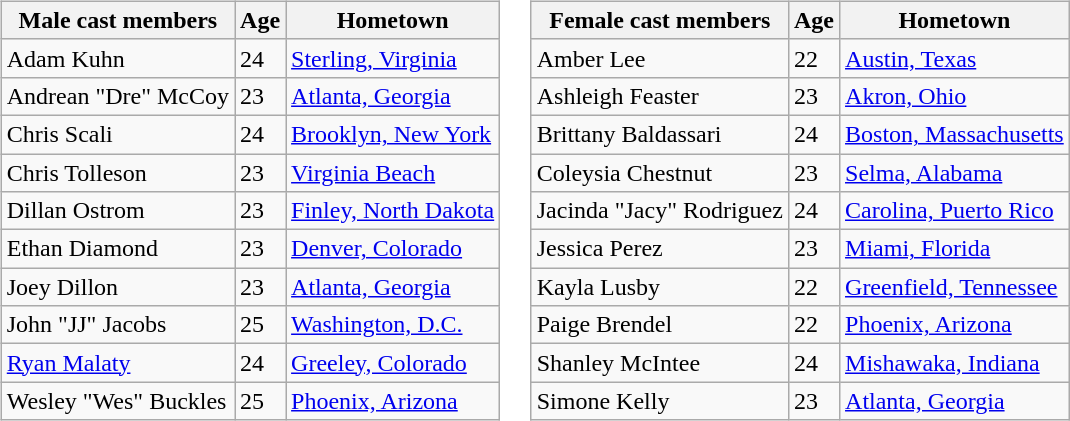<table>
<tr valign="top">
<td><br><table class= "wikitable sortable">
<tr>
<th nowrap>Male cast members</th>
<th>Age</th>
<th>Hometown</th>
</tr>
<tr>
<td>Adam Kuhn</td>
<td>24</td>
<td><a href='#'>Sterling, Virginia</a></td>
</tr>
<tr>
<td nowrap>Andrean "Dre" McCoy</td>
<td>23</td>
<td><a href='#'>Atlanta, Georgia</a></td>
</tr>
<tr>
<td>Chris Scali</td>
<td>24</td>
<td><a href='#'>Brooklyn, New York</a></td>
</tr>
<tr>
<td>Chris Tolleson</td>
<td>23</td>
<td><a href='#'>Virginia Beach</a></td>
</tr>
<tr>
<td>Dillan Ostrom</td>
<td>23</td>
<td nowrap><a href='#'>Finley, North Dakota</a></td>
</tr>
<tr>
<td>Ethan Diamond</td>
<td>23</td>
<td><a href='#'>Denver, Colorado</a></td>
</tr>
<tr>
<td>Joey Dillon</td>
<td>23</td>
<td><a href='#'>Atlanta, Georgia</a></td>
</tr>
<tr>
<td>John "JJ" Jacobs</td>
<td>25</td>
<td><a href='#'>Washington, D.C.</a></td>
</tr>
<tr>
<td><a href='#'>Ryan Malaty</a></td>
<td>24</td>
<td><a href='#'>Greeley, Colorado</a></td>
</tr>
<tr>
<td nowrap>Wesley "Wes" Buckles</td>
<td>25</td>
<td><a href='#'>Phoenix, Arizona</a></td>
</tr>
</table>
</td>
<td><br><table class= "wikitable sortable">
<tr>
<th nowrap>Female cast members</th>
<th>Age</th>
<th>Hometown</th>
</tr>
<tr>
<td>Amber Lee</td>
<td>22</td>
<td><a href='#'>Austin, Texas</a></td>
</tr>
<tr>
<td>Ashleigh Feaster</td>
<td>23</td>
<td><a href='#'>Akron, Ohio</a></td>
</tr>
<tr>
<td>Brittany Baldassari</td>
<td>24</td>
<td nowrap><a href='#'>Boston, Massachusetts</a></td>
</tr>
<tr>
<td>Coleysia Chestnut</td>
<td>23</td>
<td><a href='#'>Selma, Alabama</a></td>
</tr>
<tr>
<td nowrap>Jacinda "Jacy" Rodriguez</td>
<td>24</td>
<td><a href='#'>Carolina, Puerto Rico</a></td>
</tr>
<tr>
<td>Jessica Perez</td>
<td>23</td>
<td><a href='#'>Miami, Florida</a></td>
</tr>
<tr>
<td>Kayla Lusby</td>
<td>22</td>
<td><a href='#'>Greenfield, Tennessee</a></td>
</tr>
<tr>
<td>Paige Brendel</td>
<td>22</td>
<td><a href='#'>Phoenix, Arizona</a></td>
</tr>
<tr>
<td>Shanley McIntee</td>
<td>24</td>
<td><a href='#'>Mishawaka, Indiana</a></td>
</tr>
<tr>
<td>Simone Kelly</td>
<td>23</td>
<td><a href='#'>Atlanta, Georgia</a></td>
</tr>
</table>
</td>
</tr>
</table>
